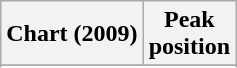<table class="wikitable sortable plainrowheaders" style="text-align:center">
<tr>
<th scope="col">Chart (2009)</th>
<th scope="col">Peak<br>position</th>
</tr>
<tr>
</tr>
<tr>
</tr>
</table>
